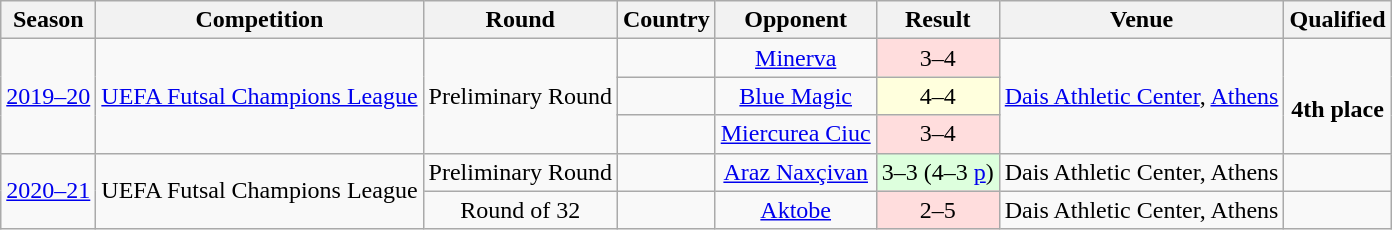<table class="wikitable" style="text-align:center;">
<tr>
<th>Season</th>
<th>Competition</th>
<th>Round</th>
<th>Country</th>
<th>Opponent</th>
<th>Result</th>
<th>Venue</th>
<th>Qualified</th>
</tr>
<tr>
<td rowspan=3><a href='#'>2019–20</a></td>
<td rowspan=3 align=center><a href='#'>UEFA Futsal Champions League</a></td>
<td rowspan=3>Preliminary Round</td>
<td align=center></td>
<td><a href='#'>Minerva</a></td>
<td style="background:#fdd;">3–4</td>
<td rowspan=3 align="center"><a href='#'>Dais Athletic Center</a>, <a href='#'>Athens</a></td>
<td rowspan=3 align="center"><br><strong>4th place</strong></td>
</tr>
<tr>
<td align=center></td>
<td><a href='#'>Blue Magic</a></td>
<td style="background:#ffd;">4–4</td>
</tr>
<tr>
<td align=center></td>
<td><a href='#'>Miercurea Ciuc</a></td>
<td style="background:#fdd;">3–4</td>
</tr>
<tr>
<td rowspan=2><a href='#'>2020–21</a></td>
<td rowspan=2 align=center>UEFA Futsal Champions League</td>
<td rowspan=1>Preliminary Round</td>
<td align=center></td>
<td><a href='#'>Araz Naxçivan</a></td>
<td style="background:#dfd;">3–3 (4–3 <a href='#'>p</a>)</td>
<td>Dais Athletic Center, Athens</td>
<td></td>
</tr>
<tr>
<td rowspan=1>Round of 32</td>
<td align=center></td>
<td><a href='#'>Aktobe</a></td>
<td style="background:#fdd;">2–5</td>
<td>Dais Athletic Center, Athens</td>
<td></td>
</tr>
</table>
